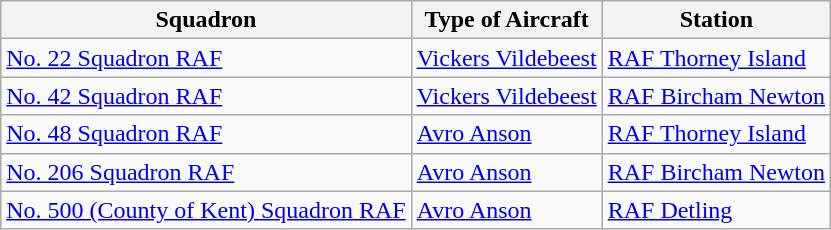<table class="wikitable">
<tr>
<th>Squadron</th>
<th>Type of Aircraft</th>
<th>Station</th>
</tr>
<tr>
<td><a href='#'>No. 22 Squadron RAF</a></td>
<td><a href='#'>Vickers Vildebeest</a></td>
<td><a href='#'>RAF Thorney Island</a></td>
</tr>
<tr>
<td><a href='#'>No. 42 Squadron RAF</a></td>
<td><a href='#'>Vickers Vildebeest</a></td>
<td><a href='#'>RAF Bircham Newton</a></td>
</tr>
<tr>
<td><a href='#'>No. 48 Squadron RAF</a></td>
<td><a href='#'>Avro Anson</a></td>
<td><a href='#'>RAF Thorney Island</a></td>
</tr>
<tr>
<td><a href='#'>No. 206 Squadron RAF</a></td>
<td><a href='#'>Avro Anson</a></td>
<td><a href='#'>RAF Bircham Newton</a></td>
</tr>
<tr>
<td><a href='#'>No. 500 (County of Kent) Squadron RAF</a></td>
<td><a href='#'>Avro Anson</a></td>
<td><a href='#'>RAF Detling</a></td>
</tr>
</table>
